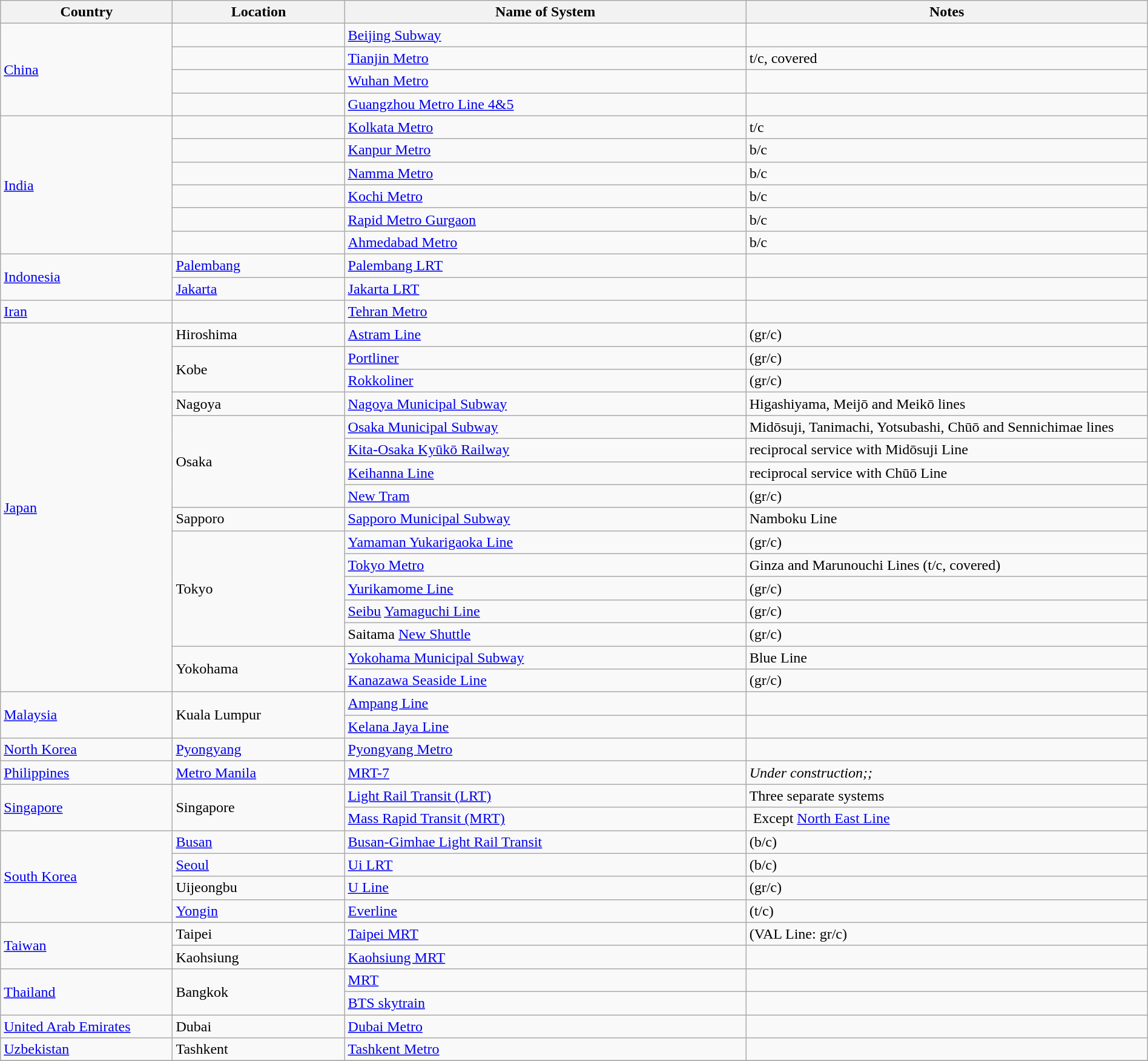<table class="wikitable" style="width:100%">
<tr>
<th style="width:15%">Country</th>
<th style="width:15%">Location</th>
<th style="width:35%">Name of System</th>
<th style="width:35%">Notes</th>
</tr>
<tr>
<td rowspan=4><a href='#'>China</a></td>
<td> </td>
<td><a href='#'>Beijing Subway</a></td>
<td> </td>
</tr>
<tr>
<td> </td>
<td><a href='#'>Tianjin Metro</a></td>
<td>t/c, covered</td>
</tr>
<tr>
<td> </td>
<td><a href='#'>Wuhan Metro</a></td>
<td> </td>
</tr>
<tr>
<td> </td>
<td><a href='#'>Guangzhou Metro Line 4&5</a></td>
<td> </td>
</tr>
<tr>
<td rowspan=6><a href='#'>India</a></td>
<td> </td>
<td><a href='#'>Kolkata Metro</a></td>
<td>t/c</td>
</tr>
<tr>
<td> </td>
<td><a href='#'>Kanpur Metro</a></td>
<td>b/c</td>
</tr>
<tr>
<td> </td>
<td><a href='#'>Namma Metro</a></td>
<td>b/c</td>
</tr>
<tr>
<td> </td>
<td><a href='#'>Kochi Metro</a></td>
<td>b/c</td>
</tr>
<tr>
<td> </td>
<td><a href='#'>Rapid Metro Gurgaon</a></td>
<td>b/c</td>
</tr>
<tr>
<td> </td>
<td><a href='#'>Ahmedabad Metro</a></td>
<td>b/c</td>
</tr>
<tr>
<td rowspan=2><a href='#'>Indonesia</a></td>
<td><a href='#'>Palembang</a></td>
<td><a href='#'>Palembang LRT</a></td>
<td> </td>
</tr>
<tr>
<td><a href='#'>Jakarta</a></td>
<td><a href='#'>Jakarta LRT</a></td>
<td> </td>
</tr>
<tr>
<td rowspan=1><a href='#'>Iran</a></td>
<td> </td>
<td><a href='#'>Tehran Metro</a></td>
<td> </td>
</tr>
<tr>
<td rowspan=16><a href='#'>Japan</a></td>
<td>Hiroshima</td>
<td><a href='#'>Astram Line</a></td>
<td>(gr/c)</td>
</tr>
<tr>
<td rowspan=2>Kobe</td>
<td><a href='#'>Portliner</a></td>
<td>(gr/c)</td>
</tr>
<tr>
<td><a href='#'>Rokkoliner</a></td>
<td>(gr/c)</td>
</tr>
<tr>
<td>Nagoya</td>
<td><a href='#'>Nagoya Municipal Subway</a></td>
<td>Higashiyama, Meijō and Meikō lines</td>
</tr>
<tr>
<td rowspan=4>Osaka</td>
<td><a href='#'>Osaka Municipal Subway</a></td>
<td>Midōsuji, Tanimachi, Yotsubashi, Chūō and Sennichimae lines</td>
</tr>
<tr>
<td><a href='#'>Kita-Osaka Kyūkō Railway</a></td>
<td>reciprocal service with Midōsuji Line</td>
</tr>
<tr>
<td><a href='#'>Keihanna Line</a></td>
<td>reciprocal service with Chūō Line</td>
</tr>
<tr>
<td><a href='#'>New Tram</a></td>
<td>(gr/c)</td>
</tr>
<tr>
<td>Sapporo</td>
<td><a href='#'>Sapporo Municipal Subway</a></td>
<td>Namboku Line</td>
</tr>
<tr>
<td rowspan=5>Tokyo</td>
<td><a href='#'>Yamaman Yukarigaoka Line</a></td>
<td>(gr/c)</td>
</tr>
<tr>
<td><a href='#'>Tokyo Metro</a></td>
<td>Ginza and Marunouchi Lines (t/c, covered)</td>
</tr>
<tr>
<td><a href='#'>Yurikamome Line</a></td>
<td>(gr/c)</td>
</tr>
<tr>
<td><a href='#'>Seibu</a> <a href='#'>Yamaguchi Line</a></td>
<td>(gr/c)</td>
</tr>
<tr>
<td>Saitama <a href='#'>New Shuttle</a></td>
<td>(gr/c)</td>
</tr>
<tr>
<td rowspan=2>Yokohama</td>
<td><a href='#'>Yokohama Municipal Subway</a></td>
<td>Blue Line</td>
</tr>
<tr>
<td><a href='#'>Kanazawa Seaside Line</a></td>
<td>(gr/c)</td>
</tr>
<tr>
<td rowspan=2><a href='#'>Malaysia</a></td>
<td rowspan=2>Kuala Lumpur</td>
<td><a href='#'>Ampang Line</a></td>
<td> </td>
</tr>
<tr>
<td><a href='#'>Kelana Jaya Line</a></td>
<td> </td>
</tr>
<tr>
<td><a href='#'>North Korea</a></td>
<td><a href='#'>Pyongyang</a></td>
<td><a href='#'>Pyongyang Metro</a></td>
<td> </td>
</tr>
<tr>
<td><a href='#'>Philippines</a></td>
<td><a href='#'>Metro Manila</a></td>
<td><a href='#'>MRT-7</a></td>
<td><em>Under construction;;</em></td>
</tr>
<tr>
<td rowspan=2><a href='#'>Singapore</a></td>
<td rowspan=2>Singapore</td>
<td><a href='#'>Light Rail Transit (LRT)</a></td>
<td>Three separate systems</td>
</tr>
<tr>
<td><a href='#'>Mass Rapid Transit (MRT)</a></td>
<td> Except <a href='#'>North East Line</a></td>
</tr>
<tr>
<td rowspan=4><a href='#'>South Korea</a></td>
<td><a href='#'>Busan</a></td>
<td><a href='#'>Busan-Gimhae Light Rail Transit</a></td>
<td>(b/c)</td>
</tr>
<tr>
<td><a href='#'>Seoul</a></td>
<td><a href='#'>Ui LRT</a></td>
<td>(b/c)</td>
</tr>
<tr>
<td>Uijeongbu</td>
<td><a href='#'>U Line</a></td>
<td>(gr/c)</td>
</tr>
<tr>
<td><a href='#'>Yongin</a></td>
<td><a href='#'>Everline</a></td>
<td>(t/c)</td>
</tr>
<tr>
<td rowspan=2><a href='#'>Taiwan</a></td>
<td>Taipei</td>
<td><a href='#'>Taipei MRT</a></td>
<td>(VAL Line: gr/c)</td>
</tr>
<tr>
<td>Kaohsiung</td>
<td><a href='#'>Kaohsiung MRT</a></td>
<td> </td>
</tr>
<tr>
<td rowspan=2><a href='#'>Thailand</a></td>
<td rowspan=2>Bangkok</td>
<td><a href='#'>MRT</a></td>
<td> </td>
</tr>
<tr>
<td><a href='#'>BTS skytrain</a></td>
<td> </td>
</tr>
<tr>
<td><a href='#'>United Arab Emirates</a></td>
<td>Dubai</td>
<td><a href='#'>Dubai Metro</a></td>
<td></td>
</tr>
<tr>
<td><a href='#'>Uzbekistan</a></td>
<td>Tashkent</td>
<td><a href='#'>Tashkent Metro</a></td>
<td> </td>
</tr>
<tr>
</tr>
</table>
